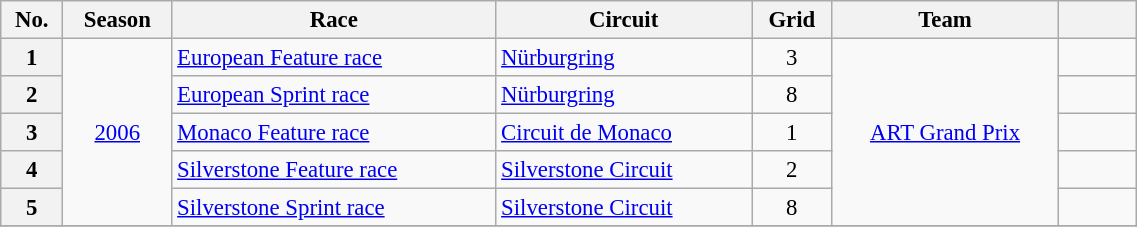<table class="wikitable sortable" style="font-size:95%; width:60%;">
<tr>
<th>No.</th>
<th>Season</th>
<th>Race</th>
<th>Circuit</th>
<th>Grid</th>
<th>Team</th>
<th class="unsortable" style="width:3em;"></th>
</tr>
<tr>
<th>1</th>
<td rowspan="5" style="text-align:center;"><a href='#'>2006</a></td>
<td><a href='#'>European Feature race</a></td>
<td><a href='#'>Nürburgring</a></td>
<td style="text-align:center;">3</td>
<td rowspan="5" style="text-align:center;"><a href='#'>ART Grand Prix</a></td>
<td align=center></td>
</tr>
<tr>
<th>2</th>
<td><a href='#'>European Sprint race</a></td>
<td><a href='#'>Nürburgring</a></td>
<td style="text-align:center;">8</td>
<td align=center></td>
</tr>
<tr>
<th>3</th>
<td><a href='#'>Monaco Feature race</a></td>
<td><a href='#'>Circuit de Monaco</a></td>
<td style="text-align:center;">1</td>
<td align=center></td>
</tr>
<tr>
<th>4</th>
<td><a href='#'>Silverstone Feature race</a></td>
<td><a href='#'>Silverstone Circuit</a></td>
<td style="text-align:center;">2</td>
<td align=center></td>
</tr>
<tr>
<th>5</th>
<td><a href='#'>Silverstone Sprint race</a></td>
<td><a href='#'>Silverstone Circuit</a></td>
<td style="text-align:center;">8</td>
<td align=center></td>
</tr>
<tr>
</tr>
</table>
